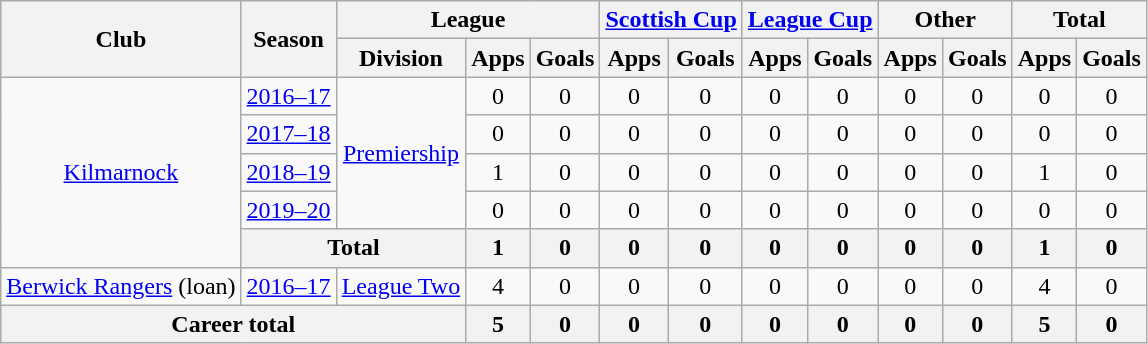<table class="wikitable" style="text-align: center">
<tr>
<th rowspan="2">Club</th>
<th rowspan="2">Season</th>
<th colspan="3">League</th>
<th colspan="2"><a href='#'>Scottish Cup</a></th>
<th colspan="2"><a href='#'>League Cup</a></th>
<th colspan="2">Other</th>
<th colspan="2">Total</th>
</tr>
<tr>
<th>Division</th>
<th>Apps</th>
<th>Goals</th>
<th>Apps</th>
<th>Goals</th>
<th>Apps</th>
<th>Goals</th>
<th>Apps</th>
<th>Goals</th>
<th>Apps</th>
<th>Goals</th>
</tr>
<tr>
<td rowspan="5"><a href='#'>Kilmarnock</a></td>
<td><a href='#'>2016–17</a></td>
<td rowspan="4"><a href='#'>Premiership</a></td>
<td>0</td>
<td>0</td>
<td>0</td>
<td>0</td>
<td>0</td>
<td>0</td>
<td>0</td>
<td>0</td>
<td>0</td>
<td>0</td>
</tr>
<tr>
<td><a href='#'>2017–18</a></td>
<td>0</td>
<td>0</td>
<td>0</td>
<td>0</td>
<td>0</td>
<td>0</td>
<td>0</td>
<td>0</td>
<td>0</td>
<td>0</td>
</tr>
<tr>
<td><a href='#'>2018–19</a></td>
<td>1</td>
<td>0</td>
<td>0</td>
<td>0</td>
<td>0</td>
<td>0</td>
<td>0</td>
<td>0</td>
<td>1</td>
<td>0</td>
</tr>
<tr>
<td><a href='#'>2019–20</a></td>
<td>0</td>
<td>0</td>
<td>0</td>
<td>0</td>
<td>0</td>
<td>0</td>
<td>0</td>
<td>0</td>
<td>0</td>
<td>0</td>
</tr>
<tr>
<th colspan=2>Total</th>
<th>1</th>
<th>0</th>
<th>0</th>
<th>0</th>
<th>0</th>
<th>0</th>
<th>0</th>
<th>0</th>
<th>1</th>
<th>0</th>
</tr>
<tr>
<td><a href='#'>Berwick Rangers</a> (loan)</td>
<td><a href='#'>2016–17</a></td>
<td><a href='#'>League Two</a></td>
<td>4</td>
<td>0</td>
<td>0</td>
<td>0</td>
<td>0</td>
<td>0</td>
<td>0</td>
<td>0</td>
<td>4</td>
<td>0</td>
</tr>
<tr>
<th colspan=3>Career total</th>
<th>5</th>
<th>0</th>
<th>0</th>
<th>0</th>
<th>0</th>
<th>0</th>
<th>0</th>
<th>0</th>
<th>5</th>
<th>0</th>
</tr>
</table>
